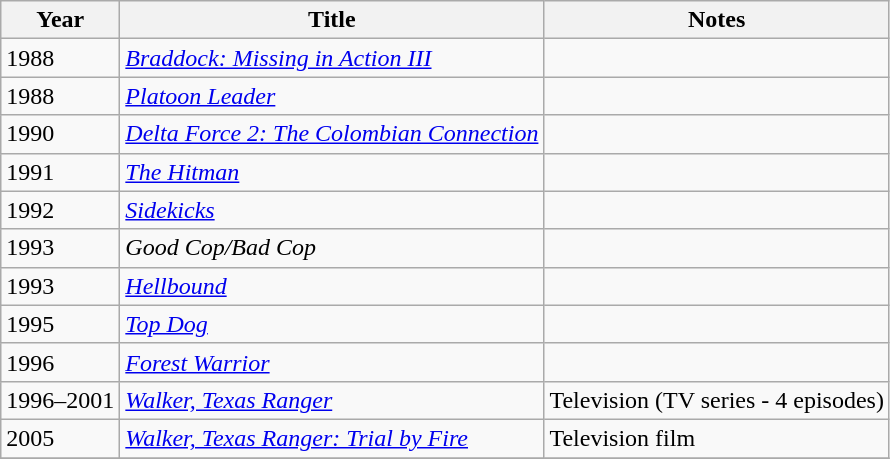<table class="wikitable">
<tr>
<th>Year</th>
<th>Title</th>
<th>Notes</th>
</tr>
<tr>
<td>1988</td>
<td><em><a href='#'>Braddock: Missing in Action III</a></em></td>
<td></td>
</tr>
<tr>
<td>1988</td>
<td><em><a href='#'>Platoon Leader</a></em></td>
<td></td>
</tr>
<tr>
<td>1990</td>
<td><em><a href='#'>Delta Force 2: The Colombian Connection</a></em></td>
<td></td>
</tr>
<tr>
<td>1991</td>
<td><em><a href='#'>The Hitman</a></em></td>
<td></td>
</tr>
<tr>
<td>1992</td>
<td><em><a href='#'>Sidekicks</a></em></td>
<td></td>
</tr>
<tr>
<td>1993</td>
<td><em>Good Cop/Bad Cop</em></td>
<td></td>
</tr>
<tr>
<td>1993</td>
<td><em><a href='#'>Hellbound</a></em></td>
<td></td>
</tr>
<tr>
<td>1995</td>
<td><em><a href='#'>Top Dog</a></em></td>
<td></td>
</tr>
<tr>
<td>1996</td>
<td><em><a href='#'>Forest Warrior</a></em></td>
<td></td>
</tr>
<tr>
<td>1996–2001</td>
<td><em><a href='#'>Walker, Texas Ranger</a></em></td>
<td>Television (TV series - 4 episodes)</td>
</tr>
<tr>
<td>2005</td>
<td><em><a href='#'>Walker, Texas Ranger: Trial by Fire</a></em></td>
<td>Television film</td>
</tr>
<tr>
</tr>
</table>
